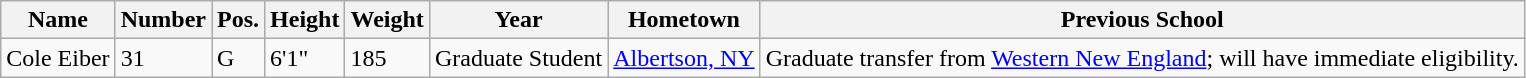<table class="wikitable sortable" border="1">
<tr>
<th>Name</th>
<th>Number</th>
<th>Pos.</th>
<th>Height</th>
<th>Weight</th>
<th>Year</th>
<th>Hometown</th>
<th class="unsortable">Previous School</th>
</tr>
<tr>
<td>Cole Eiber</td>
<td>31</td>
<td>G</td>
<td>6'1"</td>
<td>185</td>
<td>Graduate Student</td>
<td><a href='#'>Albertson, NY</a></td>
<td>Graduate transfer from <a href='#'>Western New England</a>; will have immediate eligibility.</td>
</tr>
</table>
